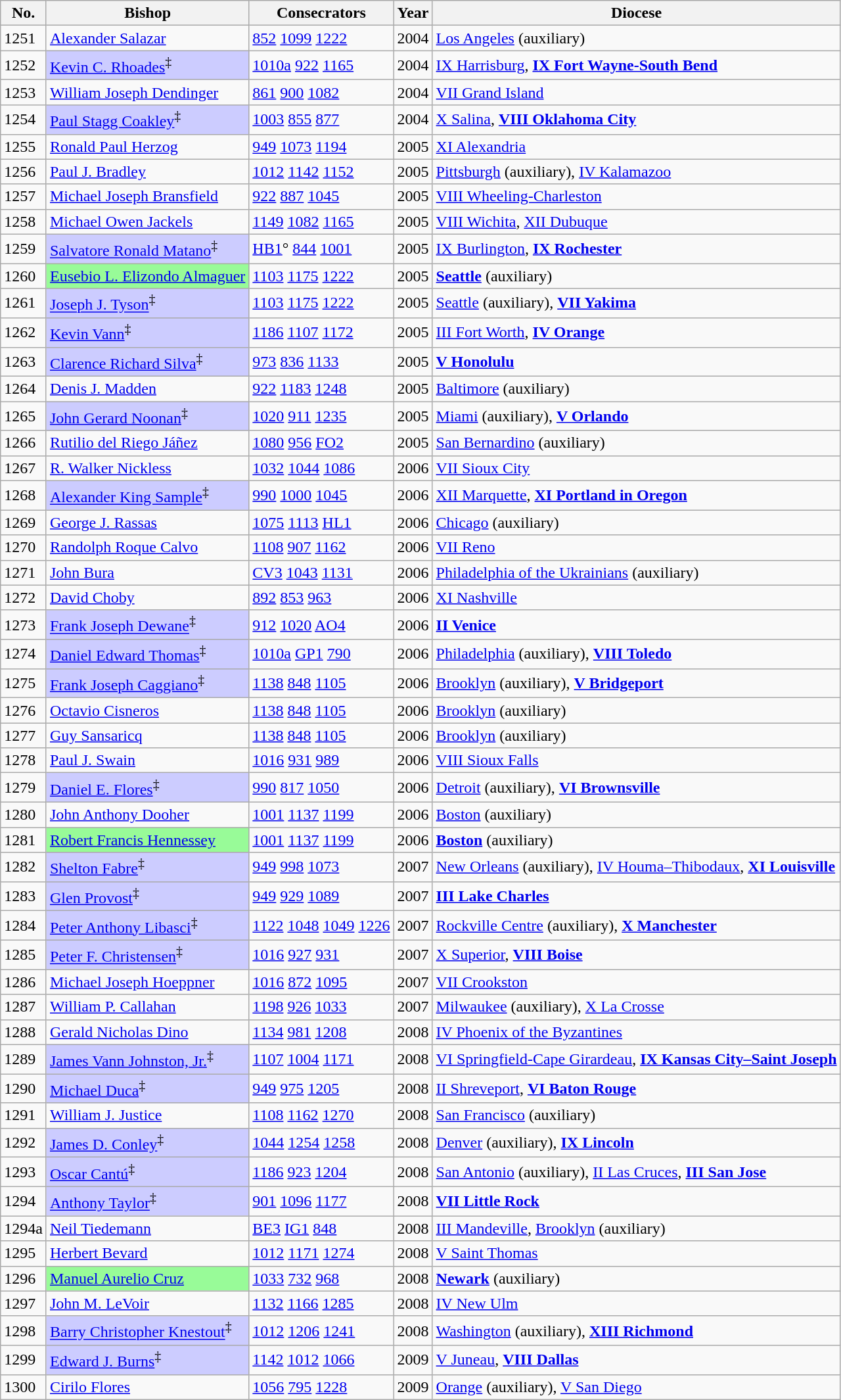<table class="wikitable">
<tr>
<th>No.</th>
<th>Bishop</th>
<th>Consecrators</th>
<th>Year</th>
<th>Diocese</th>
</tr>
<tr>
<td>1251</td>
<td><a href='#'>Alexander Salazar</a></td>
<td><a href='#'>852</a> <a href='#'>1099</a> <a href='#'>1222</a></td>
<td>2004</td>
<td><a href='#'>Los Angeles</a> (auxiliary)</td>
</tr>
<tr>
<td>1252</td>
<td bgcolor="ccccff"><a href='#'>Kevin C. Rhoades</a><sup>‡</sup></td>
<td><a href='#'>1010a</a> <a href='#'>922</a> <a href='#'>1165</a></td>
<td>2004</td>
<td><a href='#'>IX Harrisburg</a>, <strong><a href='#'>IX Fort Wayne-South Bend</a></strong></td>
</tr>
<tr>
<td>1253</td>
<td><a href='#'>William Joseph Dendinger</a></td>
<td><a href='#'>861</a> <a href='#'>900</a> <a href='#'>1082</a></td>
<td>2004</td>
<td><a href='#'>VII Grand Island</a></td>
</tr>
<tr>
<td>1254</td>
<td bgcolor="ccccff"><a href='#'>Paul Stagg Coakley</a><sup>‡</sup></td>
<td><a href='#'>1003</a> <a href='#'>855</a> <a href='#'>877</a></td>
<td>2004</td>
<td><a href='#'>X Salina</a>, <strong><a href='#'>VIII Oklahoma City</a></strong></td>
</tr>
<tr>
<td>1255</td>
<td><a href='#'>Ronald Paul Herzog</a></td>
<td><a href='#'>949</a> <a href='#'>1073</a> <a href='#'>1194</a></td>
<td>2005</td>
<td><a href='#'>XI Alexandria</a></td>
</tr>
<tr>
<td>1256</td>
<td><a href='#'>Paul J. Bradley</a></td>
<td><a href='#'>1012</a> <a href='#'>1142</a> <a href='#'>1152</a></td>
<td>2005</td>
<td><a href='#'>Pittsburgh</a> (auxiliary), <a href='#'>IV Kalamazoo</a></td>
</tr>
<tr>
<td>1257</td>
<td><a href='#'>Michael Joseph Bransfield</a></td>
<td><a href='#'>922</a> <a href='#'>887</a> <a href='#'>1045</a></td>
<td>2005</td>
<td><a href='#'>VIII Wheeling-Charleston</a></td>
</tr>
<tr>
<td>1258</td>
<td><a href='#'>Michael Owen Jackels</a></td>
<td><a href='#'>1149</a> <a href='#'>1082</a> <a href='#'>1165</a></td>
<td>2005</td>
<td><a href='#'>VIII Wichita</a>, <a href='#'>XII Dubuque</a></td>
</tr>
<tr>
<td>1259</td>
<td bgcolor="ccccff"><a href='#'>Salvatore Ronald Matano</a><sup>‡</sup></td>
<td><a href='#'>HB1</a>° <a href='#'>844</a> <a href='#'>1001</a></td>
<td>2005</td>
<td><a href='#'>IX Burlington</a>, <strong><a href='#'>IX Rochester</a></strong></td>
</tr>
<tr>
<td>1260</td>
<td bgcolor="#98FB98"><a href='#'>Eusebio L. Elizondo Almaguer</a></td>
<td><a href='#'>1103</a> <a href='#'>1175</a> <a href='#'>1222</a></td>
<td>2005</td>
<td><strong><a href='#'>Seattle</a></strong> (auxiliary)</td>
</tr>
<tr>
<td>1261</td>
<td bgcolor="ccccff"><a href='#'>Joseph J. Tyson</a><sup>‡</sup></td>
<td><a href='#'>1103</a> <a href='#'>1175</a> <a href='#'>1222</a></td>
<td>2005</td>
<td><a href='#'>Seattle</a> (auxiliary), <strong><a href='#'>VII Yakima</a></strong></td>
</tr>
<tr>
<td>1262</td>
<td bgcolor="ccccff"><a href='#'>Kevin Vann</a><sup>‡</sup></td>
<td><a href='#'>1186</a> <a href='#'>1107</a> <a href='#'>1172</a></td>
<td>2005</td>
<td><a href='#'>III Fort Worth</a>, <strong><a href='#'>IV Orange</a></strong></td>
</tr>
<tr>
<td>1263</td>
<td bgcolor="ccccff"><a href='#'>Clarence Richard Silva</a><sup>‡</sup></td>
<td><a href='#'>973</a> <a href='#'>836</a> <a href='#'>1133</a></td>
<td>2005</td>
<td><strong><a href='#'>V Honolulu</a></strong></td>
</tr>
<tr>
<td>1264</td>
<td><a href='#'>Denis J. Madden</a></td>
<td><a href='#'>922</a> <a href='#'>1183</a> <a href='#'>1248</a></td>
<td>2005</td>
<td><a href='#'>Baltimore</a> (auxiliary)</td>
</tr>
<tr>
<td>1265</td>
<td bgcolor="ccccff"><a href='#'>John Gerard Noonan</a><sup>‡</sup></td>
<td><a href='#'>1020</a> <a href='#'>911</a> <a href='#'>1235</a></td>
<td>2005</td>
<td><a href='#'>Miami</a> (auxiliary), <strong><a href='#'>V Orlando</a></strong></td>
</tr>
<tr>
<td>1266</td>
<td><a href='#'>Rutilio del Riego Jáñez</a></td>
<td><a href='#'>1080</a> <a href='#'>956</a> <a href='#'>FO2</a></td>
<td>2005</td>
<td><a href='#'>San Bernardino</a> (auxiliary)</td>
</tr>
<tr>
<td>1267</td>
<td><a href='#'>R. Walker Nickless</a></td>
<td><a href='#'>1032</a> <a href='#'>1044</a> <a href='#'>1086</a></td>
<td>2006</td>
<td><a href='#'>VII Sioux City</a></td>
</tr>
<tr>
<td>1268</td>
<td bgcolor="ccccff"><a href='#'>Alexander King Sample</a><sup>‡</sup></td>
<td><a href='#'>990</a> <a href='#'>1000</a> <a href='#'>1045</a></td>
<td>2006</td>
<td><a href='#'>XII Marquette</a>, <strong><a href='#'>XI Portland in Oregon</a></strong></td>
</tr>
<tr>
<td>1269</td>
<td><a href='#'>George J. Rassas</a></td>
<td><a href='#'>1075</a> <a href='#'>1113</a> <a href='#'>HL1</a></td>
<td>2006</td>
<td><a href='#'>Chicago</a> (auxiliary)</td>
</tr>
<tr>
<td>1270</td>
<td><a href='#'>Randolph Roque Calvo</a></td>
<td><a href='#'>1108</a> <a href='#'>907</a> <a href='#'>1162</a></td>
<td>2006</td>
<td><a href='#'>VII Reno</a></td>
</tr>
<tr>
<td>1271</td>
<td><a href='#'>John Bura</a></td>
<td><a href='#'>CV3</a> <a href='#'>1043</a> <a href='#'>1131</a></td>
<td>2006</td>
<td><a href='#'>Philadelphia of the Ukrainians</a> (auxiliary)</td>
</tr>
<tr>
<td>1272</td>
<td><a href='#'>David Choby</a></td>
<td><a href='#'>892</a> <a href='#'>853</a> <a href='#'>963</a></td>
<td>2006</td>
<td><a href='#'>XI Nashville</a></td>
</tr>
<tr>
<td>1273</td>
<td bgcolor="ccccff"><a href='#'>Frank Joseph Dewane</a><sup>‡</sup></td>
<td><a href='#'>912</a> <a href='#'>1020</a> <a href='#'>AO4</a></td>
<td>2006</td>
<td><strong><a href='#'>II Venice</a></strong></td>
</tr>
<tr>
<td>1274</td>
<td bgcolor="ccccff"><a href='#'>Daniel Edward Thomas</a><sup>‡</sup></td>
<td><a href='#'>1010a</a> <a href='#'>GP1</a> <a href='#'>790</a></td>
<td>2006</td>
<td><a href='#'>Philadelphia</a> (auxiliary), <strong><a href='#'>VIII Toledo</a></strong></td>
</tr>
<tr>
<td>1275</td>
<td bgcolor="ccccff"><a href='#'>Frank Joseph Caggiano</a><sup>‡</sup></td>
<td><a href='#'>1138</a> <a href='#'>848</a> <a href='#'>1105</a></td>
<td>2006</td>
<td><a href='#'>Brooklyn</a> (auxiliary), <strong><a href='#'>V Bridgeport</a></strong></td>
</tr>
<tr>
<td>1276</td>
<td><a href='#'>Octavio Cisneros</a></td>
<td><a href='#'>1138</a> <a href='#'>848</a> <a href='#'>1105</a></td>
<td>2006</td>
<td><a href='#'>Brooklyn</a> (auxiliary)</td>
</tr>
<tr>
<td>1277</td>
<td><a href='#'>Guy Sansaricq</a></td>
<td><a href='#'>1138</a> <a href='#'>848</a> <a href='#'>1105</a></td>
<td>2006</td>
<td><a href='#'>Brooklyn</a> (auxiliary)</td>
</tr>
<tr>
<td>1278</td>
<td><a href='#'>Paul J. Swain</a></td>
<td><a href='#'>1016</a> <a href='#'>931</a> <a href='#'>989</a></td>
<td>2006</td>
<td><a href='#'>VIII Sioux Falls</a></td>
</tr>
<tr>
<td>1279</td>
<td bgcolor="ccccff"><a href='#'>Daniel E. Flores</a><sup>‡</sup></td>
<td><a href='#'>990</a> <a href='#'>817</a> <a href='#'>1050</a></td>
<td>2006</td>
<td><a href='#'>Detroit</a> (auxiliary), <strong><a href='#'>VI Brownsville</a></strong></td>
</tr>
<tr>
<td>1280</td>
<td><a href='#'>John Anthony Dooher</a></td>
<td><a href='#'>1001</a> <a href='#'>1137</a> <a href='#'>1199</a></td>
<td>2006</td>
<td><a href='#'>Boston</a> (auxiliary)</td>
</tr>
<tr>
<td>1281</td>
<td bgcolor="#98FB98"><a href='#'>Robert Francis Hennessey</a></td>
<td><a href='#'>1001</a> <a href='#'>1137</a> <a href='#'>1199</a></td>
<td>2006</td>
<td><strong><a href='#'>Boston</a></strong> (auxiliary)</td>
</tr>
<tr>
<td>1282</td>
<td bgcolor="ccccff"><a href='#'>Shelton Fabre</a><sup>‡</sup></td>
<td><a href='#'>949</a> <a href='#'>998</a> <a href='#'>1073</a></td>
<td>2007</td>
<td><a href='#'>New Orleans</a> (auxiliary), <a href='#'>IV Houma–Thibodaux</a>, <strong><a href='#'>XI Louisville</a></strong></td>
</tr>
<tr>
<td>1283</td>
<td bgcolor="ccccff"><a href='#'>Glen Provost</a><sup>‡</sup></td>
<td><a href='#'>949</a> <a href='#'>929</a> <a href='#'>1089</a></td>
<td>2007</td>
<td><strong><a href='#'>III Lake Charles</a></strong></td>
</tr>
<tr>
<td>1284</td>
<td bgcolor="ccccff"><a href='#'>Peter Anthony Libasci</a><sup>‡</sup></td>
<td><a href='#'>1122</a> <a href='#'>1048</a> <a href='#'>1049</a> <a href='#'>1226</a></td>
<td>2007</td>
<td><a href='#'>Rockville Centre</a> (auxiliary), <strong><a href='#'>X Manchester</a></strong></td>
</tr>
<tr>
<td>1285</td>
<td bgcolor="ccccff"><a href='#'>Peter F. Christensen</a><sup>‡</sup></td>
<td><a href='#'>1016</a> <a href='#'>927</a> <a href='#'>931</a></td>
<td>2007</td>
<td><a href='#'>X Superior</a>, <strong><a href='#'>VIII Boise</a></strong></td>
</tr>
<tr>
<td>1286</td>
<td><a href='#'>Michael Joseph Hoeppner</a></td>
<td><a href='#'>1016</a> <a href='#'>872</a> <a href='#'>1095</a></td>
<td>2007</td>
<td><a href='#'>VII Crookston</a></td>
</tr>
<tr>
<td>1287</td>
<td><a href='#'>William P. Callahan</a></td>
<td><a href='#'>1198</a> <a href='#'>926</a> <a href='#'>1033</a></td>
<td>2007</td>
<td><a href='#'>Milwaukee</a> (auxiliary), <a href='#'>X La Crosse</a></td>
</tr>
<tr>
<td>1288</td>
<td><a href='#'>Gerald Nicholas Dino</a></td>
<td><a href='#'>1134</a> <a href='#'>981</a> <a href='#'>1208</a></td>
<td>2008</td>
<td><a href='#'>IV Phoenix of the Byzantines</a></td>
</tr>
<tr>
<td>1289</td>
<td bgcolor="ccccff"><a href='#'>James Vann Johnston, Jr.</a><sup>‡</sup></td>
<td><a href='#'>1107</a> <a href='#'>1004</a> <a href='#'>1171</a></td>
<td>2008</td>
<td><a href='#'>VI Springfield-Cape Girardeau</a>, <strong><a href='#'>IX Kansas City–Saint Joseph</a></strong></td>
</tr>
<tr>
<td>1290</td>
<td bgcolor="ccccff"><a href='#'>Michael Duca</a><sup>‡</sup></td>
<td><a href='#'>949</a> <a href='#'>975</a> <a href='#'>1205</a></td>
<td>2008</td>
<td><a href='#'>II Shreveport</a>, <strong><a href='#'>VI Baton Rouge</a></strong></td>
</tr>
<tr>
<td>1291</td>
<td><a href='#'>William J. Justice</a></td>
<td><a href='#'>1108</a> <a href='#'>1162</a> <a href='#'>1270</a></td>
<td>2008</td>
<td><a href='#'>San Francisco</a> (auxiliary)</td>
</tr>
<tr>
<td>1292</td>
<td bgcolor="ccccff"><a href='#'>James D. Conley</a><sup>‡</sup></td>
<td><a href='#'>1044</a> <a href='#'>1254</a> <a href='#'>1258</a></td>
<td>2008</td>
<td><a href='#'>Denver</a> (auxiliary), <strong><a href='#'>IX Lincoln</a></strong></td>
</tr>
<tr>
<td>1293</td>
<td bgcolor="ccccff"><a href='#'>Oscar Cantú</a><sup>‡</sup></td>
<td><a href='#'>1186</a> <a href='#'>923</a> <a href='#'>1204</a></td>
<td>2008</td>
<td><a href='#'>San Antonio</a> (auxiliary), <a href='#'>II Las Cruces</a>, <strong><a href='#'>III San Jose</a></strong></td>
</tr>
<tr>
<td>1294</td>
<td bgcolor="ccccff"><a href='#'>Anthony Taylor</a><sup>‡</sup></td>
<td><a href='#'>901</a> <a href='#'>1096</a> <a href='#'>1177</a></td>
<td>2008</td>
<td><strong><a href='#'>VII Little Rock</a></strong></td>
</tr>
<tr>
<td>1294a</td>
<td><a href='#'>Neil Tiedemann</a></td>
<td><a href='#'>BE3</a> <a href='#'>IG1</a> <a href='#'>848</a></td>
<td>2008</td>
<td><a href='#'>III Mandeville</a>, <a href='#'>Brooklyn</a> (auxiliary)</td>
</tr>
<tr>
<td>1295</td>
<td><a href='#'>Herbert Bevard</a></td>
<td><a href='#'>1012</a> <a href='#'>1171</a> <a href='#'>1274</a></td>
<td>2008</td>
<td><a href='#'>V Saint Thomas</a></td>
</tr>
<tr>
<td>1296</td>
<td bgcolor="#98FB98"><a href='#'>Manuel Aurelio Cruz</a></td>
<td><a href='#'>1033</a> <a href='#'>732</a> <a href='#'>968</a></td>
<td>2008</td>
<td><strong><a href='#'>Newark</a></strong> (auxiliary)</td>
</tr>
<tr>
<td>1297</td>
<td><a href='#'>John M. LeVoir</a></td>
<td><a href='#'>1132</a> <a href='#'>1166</a> <a href='#'>1285</a></td>
<td>2008</td>
<td><a href='#'>IV New Ulm</a></td>
</tr>
<tr>
<td>1298</td>
<td bgcolor="ccccff"><a href='#'>Barry Christopher Knestout</a><sup>‡</sup></td>
<td><a href='#'>1012</a> <a href='#'>1206</a> <a href='#'>1241</a></td>
<td>2008</td>
<td><a href='#'>Washington</a> (auxiliary), <strong><a href='#'>XIII Richmond</a></strong></td>
</tr>
<tr>
<td>1299</td>
<td bgcolor="ccccff"><a href='#'>Edward J. Burns</a><sup>‡</sup></td>
<td><a href='#'>1142</a> <a href='#'>1012</a> <a href='#'>1066</a></td>
<td>2009</td>
<td><a href='#'>V Juneau</a>, <strong><a href='#'>VIII Dallas</a></strong></td>
</tr>
<tr>
<td>1300</td>
<td><a href='#'>Cirilo Flores</a></td>
<td><a href='#'>1056</a> <a href='#'>795</a> <a href='#'>1228</a></td>
<td>2009</td>
<td><a href='#'>Orange</a> (auxiliary), <a href='#'>V San Diego</a></td>
</tr>
</table>
